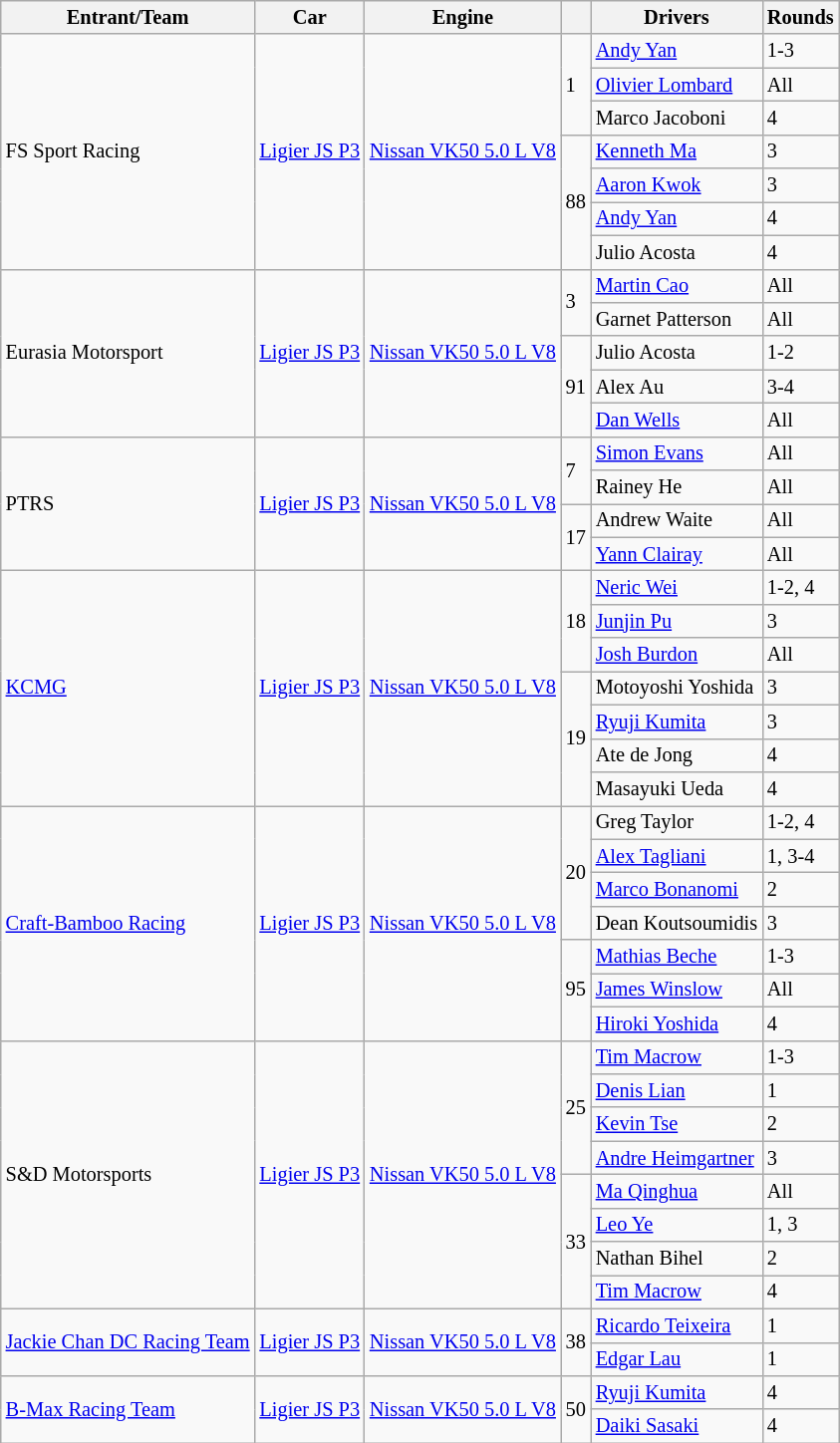<table class="wikitable" style="font-size: 85%">
<tr>
<th>Entrant/Team</th>
<th>Car</th>
<th>Engine</th>
<th></th>
<th>Drivers</th>
<th>Rounds</th>
</tr>
<tr>
<td rowspan=7> FS Sport Racing</td>
<td rowspan=7><a href='#'>Ligier JS P3</a></td>
<td rowspan=7><a href='#'>Nissan VK50 5.0 L V8</a></td>
<td rowspan=3>1</td>
<td> <a href='#'>Andy Yan</a></td>
<td>1-3</td>
</tr>
<tr>
<td> <a href='#'>Olivier Lombard</a></td>
<td>All</td>
</tr>
<tr>
<td> Marco Jacoboni</td>
<td>4</td>
</tr>
<tr>
<td rowspan=4>88</td>
<td> <a href='#'>Kenneth Ma</a></td>
<td>3</td>
</tr>
<tr>
<td> <a href='#'>Aaron Kwok</a></td>
<td>3</td>
</tr>
<tr>
<td> <a href='#'>Andy Yan</a></td>
<td>4</td>
</tr>
<tr>
<td> Julio Acosta</td>
<td>4</td>
</tr>
<tr>
<td rowspan=5> Eurasia Motorsport</td>
<td rowspan=5><a href='#'>Ligier JS P3</a></td>
<td rowspan=5><a href='#'>Nissan VK50 5.0 L V8</a></td>
<td rowspan=2>3</td>
<td> <a href='#'>Martin Cao</a></td>
<td>All</td>
</tr>
<tr>
<td> Garnet Patterson</td>
<td>All</td>
</tr>
<tr>
<td rowspan=3>91</td>
<td> Julio Acosta</td>
<td>1-2</td>
</tr>
<tr>
<td> Alex Au</td>
<td>3-4</td>
</tr>
<tr>
<td> <a href='#'>Dan Wells</a></td>
<td>All</td>
</tr>
<tr>
<td rowspan=4> PTRS</td>
<td rowspan=4><a href='#'>Ligier JS P3</a></td>
<td rowspan=4><a href='#'>Nissan VK50 5.0 L V8</a></td>
<td rowspan=2>7</td>
<td> <a href='#'>Simon Evans</a></td>
<td>All</td>
</tr>
<tr>
<td> Rainey He</td>
<td>All</td>
</tr>
<tr>
<td rowspan=2>17</td>
<td> Andrew Waite</td>
<td>All</td>
</tr>
<tr>
<td> <a href='#'>Yann Clairay</a></td>
<td>All</td>
</tr>
<tr>
<td rowspan=7> <a href='#'>KCMG</a></td>
<td rowspan=7><a href='#'>Ligier JS P3</a></td>
<td rowspan=7><a href='#'>Nissan VK50 5.0 L V8</a></td>
<td rowspan=3>18</td>
<td> <a href='#'>Neric Wei</a></td>
<td>1-2, 4</td>
</tr>
<tr>
<td> <a href='#'>Junjin Pu</a></td>
<td>3</td>
</tr>
<tr>
<td> <a href='#'>Josh Burdon</a></td>
<td>All</td>
</tr>
<tr>
<td rowspan=4>19</td>
<td> Motoyoshi Yoshida</td>
<td>3</td>
</tr>
<tr>
<td> <a href='#'>Ryuji Kumita</a></td>
<td>3</td>
</tr>
<tr>
<td> Ate de Jong</td>
<td>4</td>
</tr>
<tr>
<td> Masayuki Ueda</td>
<td>4</td>
</tr>
<tr>
<td rowspan=7> <a href='#'>Craft-Bamboo Racing</a></td>
<td rowspan=7><a href='#'>Ligier JS P3</a></td>
<td rowspan=7><a href='#'>Nissan VK50 5.0 L V8</a></td>
<td rowspan=4>20</td>
<td> Greg Taylor</td>
<td>1-2, 4</td>
</tr>
<tr>
<td> <a href='#'>Alex Tagliani</a></td>
<td>1, 3-4</td>
</tr>
<tr>
<td> <a href='#'>Marco Bonanomi</a></td>
<td>2</td>
</tr>
<tr>
<td> Dean Koutsoumidis</td>
<td>3</td>
</tr>
<tr>
<td rowspan=3>95</td>
<td> <a href='#'>Mathias Beche</a></td>
<td>1-3</td>
</tr>
<tr>
<td> <a href='#'>James Winslow</a></td>
<td>All</td>
</tr>
<tr>
<td> <a href='#'>Hiroki Yoshida</a></td>
<td>4</td>
</tr>
<tr>
<td rowspan=8> S&D Motorsports</td>
<td rowspan=8><a href='#'>Ligier JS P3</a></td>
<td rowspan=8><a href='#'>Nissan VK50 5.0 L V8</a></td>
<td rowspan=4>25</td>
<td> <a href='#'>Tim Macrow</a></td>
<td>1-3</td>
</tr>
<tr>
<td> <a href='#'>Denis Lian</a></td>
<td>1</td>
</tr>
<tr>
<td> <a href='#'>Kevin Tse</a></td>
<td>2</td>
</tr>
<tr>
<td> <a href='#'>Andre Heimgartner</a></td>
<td>3</td>
</tr>
<tr>
<td rowspan=4>33</td>
<td> <a href='#'>Ma Qinghua</a></td>
<td>All</td>
</tr>
<tr>
<td> <a href='#'>Leo Ye</a></td>
<td>1, 3</td>
</tr>
<tr>
<td> Nathan Bihel</td>
<td>2</td>
</tr>
<tr>
<td> <a href='#'>Tim Macrow</a></td>
<td>4</td>
</tr>
<tr>
<td rowspan=2> <a href='#'>Jackie Chan DC Racing Team</a></td>
<td rowspan=2><a href='#'>Ligier JS P3</a></td>
<td rowspan=2><a href='#'>Nissan VK50 5.0 L V8</a></td>
<td rowspan=2>38</td>
<td> <a href='#'>Ricardo Teixeira</a></td>
<td>1</td>
</tr>
<tr>
<td> <a href='#'>Edgar Lau</a></td>
<td>1</td>
</tr>
<tr>
<td rowspan=2> <a href='#'>B-Max Racing Team</a></td>
<td rowspan=2><a href='#'>Ligier JS P3</a></td>
<td rowspan=2><a href='#'>Nissan VK50 5.0 L V8</a></td>
<td rowspan=2>50</td>
<td> <a href='#'>Ryuji Kumita</a></td>
<td>4</td>
</tr>
<tr>
<td> <a href='#'>Daiki Sasaki</a></td>
<td>4</td>
</tr>
</table>
